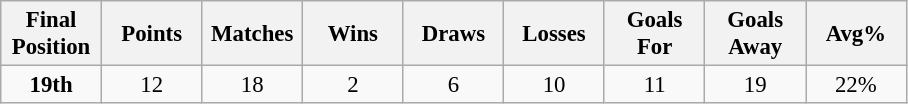<table class="wikitable" style="font-size: 95%; text-align: center;">
<tr>
<th width=60>Final Position</th>
<th width=60>Points</th>
<th width=60>Matches</th>
<th width=60>Wins</th>
<th width=60>Draws</th>
<th width=60>Losses</th>
<th width=60>Goals For</th>
<th width=60>Goals Away</th>
<th width=60>Avg%</th>
</tr>
<tr>
<td><strong>19th</strong></td>
<td>12</td>
<td>18</td>
<td>2</td>
<td>6</td>
<td>10</td>
<td>11</td>
<td>19</td>
<td>22%</td>
</tr>
</table>
